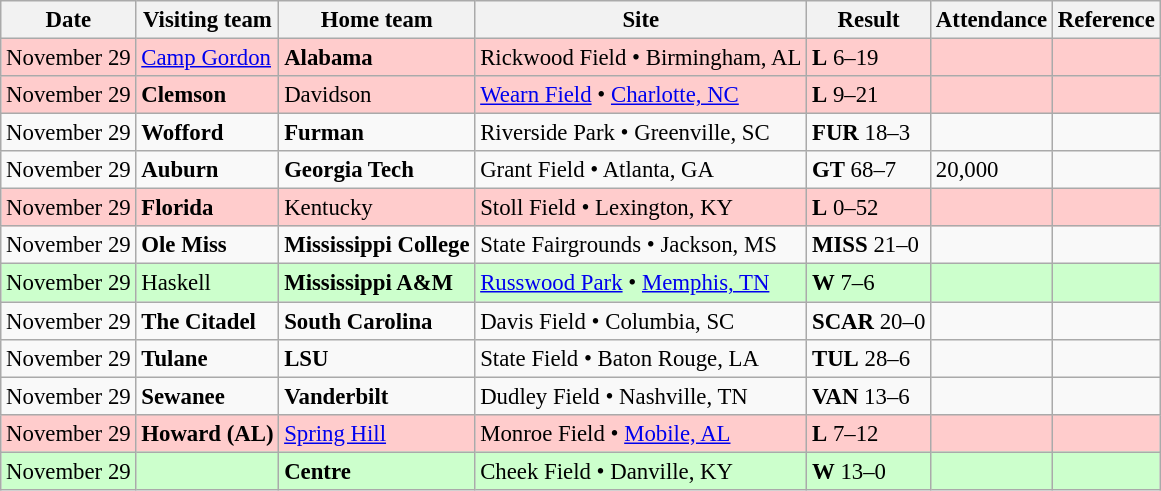<table class="wikitable" style="font-size:95%;">
<tr>
<th>Date</th>
<th>Visiting team</th>
<th>Home team</th>
<th>Site</th>
<th>Result</th>
<th>Attendance</th>
<th class="unsortable">Reference</th>
</tr>
<tr bgcolor=ffcccc>
<td>November 29</td>
<td><a href='#'>Camp Gordon</a></td>
<td><strong>Alabama</strong></td>
<td>Rickwood Field • Birmingham, AL</td>
<td><strong>L</strong> 6–19</td>
<td></td>
<td></td>
</tr>
<tr bgcolor=ffcccc>
<td>November 29</td>
<td><strong>Clemson</strong></td>
<td>Davidson</td>
<td><a href='#'>Wearn Field</a> • <a href='#'>Charlotte, NC</a></td>
<td><strong>L</strong> 9–21</td>
<td></td>
<td></td>
</tr>
<tr bgcolor=>
<td>November 29</td>
<td><strong>Wofford</strong></td>
<td><strong>Furman</strong></td>
<td>Riverside Park • Greenville, SC</td>
<td><strong>FUR</strong> 18–3</td>
<td></td>
<td></td>
</tr>
<tr bgcolor=>
<td>November 29</td>
<td><strong>Auburn</strong></td>
<td><strong>Georgia Tech</strong></td>
<td>Grant Field • Atlanta, GA</td>
<td><strong>GT</strong> 68–7</td>
<td>20,000</td>
<td></td>
</tr>
<tr bgcolor=ffcccc>
<td>November 29</td>
<td><strong>Florida</strong></td>
<td>Kentucky</td>
<td>Stoll Field • Lexington, KY</td>
<td><strong>L</strong> 0–52</td>
<td></td>
<td></td>
</tr>
<tr bgcolor=>
<td>November 29</td>
<td><strong>Ole Miss</strong></td>
<td><strong>Mississippi College</strong></td>
<td>State Fairgrounds • Jackson, MS</td>
<td><strong>MISS</strong> 21–0</td>
<td></td>
<td></td>
</tr>
<tr bgcolor=ccffcc>
<td>November 29</td>
<td>Haskell</td>
<td><strong>Mississippi A&M</strong></td>
<td><a href='#'>Russwood Park</a> • <a href='#'>Memphis, TN</a></td>
<td><strong>W</strong> 7–6</td>
<td></td>
<td></td>
</tr>
<tr bgcolor=>
<td>November 29</td>
<td><strong>The Citadel</strong></td>
<td><strong>South Carolina</strong></td>
<td>Davis Field • Columbia, SC</td>
<td><strong>SCAR</strong> 20–0</td>
<td></td>
<td></td>
</tr>
<tr bgcolor=>
<td>November 29</td>
<td><strong>Tulane</strong></td>
<td><strong>LSU</strong></td>
<td>State Field • Baton Rouge, LA</td>
<td><strong>TUL</strong> 28–6</td>
<td></td>
<td></td>
</tr>
<tr bgcolor=>
<td>November 29</td>
<td><strong>Sewanee</strong></td>
<td><strong>Vanderbilt</strong></td>
<td>Dudley Field • Nashville, TN</td>
<td><strong>VAN</strong> 13–6</td>
<td></td>
<td></td>
</tr>
<tr bgcolor=ffcccc>
<td>November 29</td>
<td><strong>Howard (AL)</strong></td>
<td><a href='#'>Spring Hill</a></td>
<td>Monroe Field • <a href='#'>Mobile, AL</a></td>
<td><strong>L</strong> 7–12</td>
<td></td>
<td></td>
</tr>
<tr bgcolor=ccffcc>
<td>November 29</td>
<td></td>
<td><strong>Centre</strong></td>
<td>Cheek Field • Danville, KY</td>
<td><strong>W</strong> 13–0</td>
<td></td>
<td></td>
</tr>
</table>
